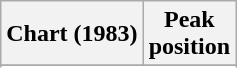<table class="wikitable sortable">
<tr>
<th>Chart (1983)</th>
<th>Peak<br>position</th>
</tr>
<tr>
</tr>
<tr>
</tr>
</table>
